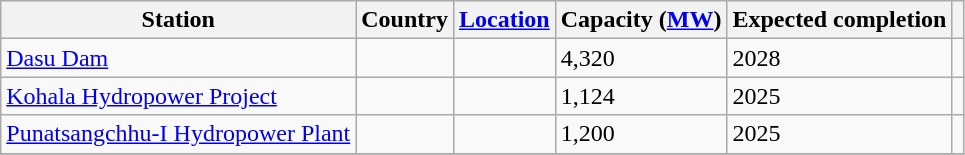<table class="wikitable sortable">
<tr>
<th>Station</th>
<th>Country</th>
<th><a href='#'>Location</a></th>
<th>Capacity (<a href='#'>MW</a>)</th>
<th>Expected completion</th>
<th></th>
</tr>
<tr>
<td><a href='#'>Dasu Dam</a></td>
<td></td>
<td></td>
<td>4,320</td>
<td>2028</td>
<td></td>
</tr>
<tr>
<td><a href='#'>Kohala Hydropower Project</a></td>
<td></td>
<td></td>
<td>1,124</td>
<td>2025</td>
<td></td>
</tr>
<tr>
<td><a href='#'>Punatsangchhu-I Hydropower Plant</a></td>
<td></td>
<td></td>
<td>1,200</td>
<td>2025</td>
<td></td>
</tr>
<tr>
</tr>
</table>
